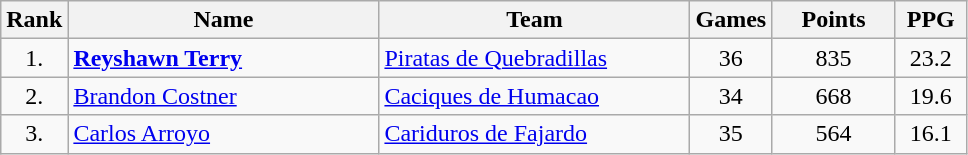<table | class="wikitable sortable" style="text-align: center;">
<tr>
<th>Rank</th>
<th width=200>Name</th>
<th width=200>Team</th>
<th>Games</th>
<th width=75>Points</th>
<th width=40>PPG</th>
</tr>
<tr>
<td>1.</td>
<td align="left"> <strong><a href='#'>Reyshawn Terry</a></strong></td>
<td align="left"><a href='#'>Piratas de Quebradillas</a></td>
<td>36</td>
<td>835</td>
<td>23.2</td>
</tr>
<tr>
<td>2.</td>
<td align="left"> <a href='#'>Brandon Costner</a></td>
<td align="left"><a href='#'>Caciques de Humacao</a></td>
<td>34</td>
<td>668</td>
<td>19.6</td>
</tr>
<tr>
<td>3.</td>
<td align="left"> <a href='#'>Carlos Arroyo</a></td>
<td align="left"><a href='#'>Cariduros de Fajardo</a></td>
<td>35</td>
<td>564</td>
<td>16.1</td>
</tr>
</table>
